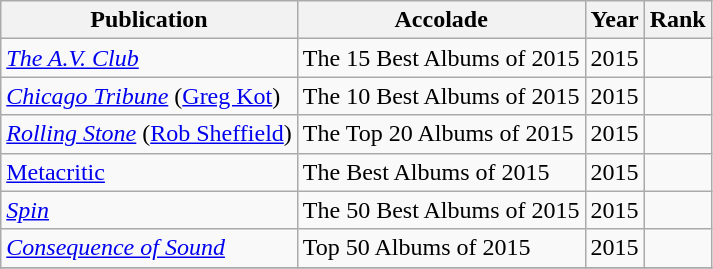<table class="sortable wikitable">
<tr>
<th>Publication</th>
<th>Accolade</th>
<th>Year</th>
<th>Rank</th>
</tr>
<tr>
<td><em><a href='#'>The A.V. Club</a></em></td>
<td>The 15 Best Albums of 2015</td>
<td>2015</td>
<td></td>
</tr>
<tr>
<td><em><a href='#'>Chicago Tribune</a></em> (<a href='#'>Greg Kot</a>)</td>
<td>The 10 Best Albums of 2015</td>
<td>2015</td>
<td></td>
</tr>
<tr>
<td><em><a href='#'>Rolling Stone</a></em> (<a href='#'>Rob Sheffield</a>)</td>
<td>The Top 20 Albums of 2015</td>
<td>2015</td>
<td></td>
</tr>
<tr>
<td><a href='#'>Metacritic</a></td>
<td>The Best Albums of 2015</td>
<td>2015</td>
<td></td>
</tr>
<tr>
<td><a href='#'><em>Spin</em></a></td>
<td>The 50 Best Albums of 2015</td>
<td>2015</td>
<td></td>
</tr>
<tr>
<td><em><a href='#'>Consequence of Sound</a></em></td>
<td>Top 50 Albums of 2015</td>
<td>2015</td>
<td></td>
</tr>
<tr>
</tr>
</table>
